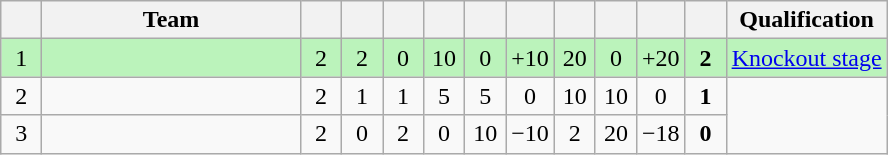<table class="wikitable" style="text-align:center;">
<tr>
<th width="20"></th>
<th width="165">Team</th>
<th width="20"></th>
<th width="20"></th>
<th width="20"></th>
<th width="20"></th>
<th width="20"></th>
<th width="20"></th>
<th width="20"></th>
<th width="20"></th>
<th width="20"></th>
<th width="20"></th>
<th width="100">Qualification</th>
</tr>
<tr bgcolor="bbf3bb">
<td>1</td>
<td align="left"></td>
<td>2</td>
<td>2</td>
<td>0</td>
<td>10</td>
<td>0</td>
<td>+10</td>
<td>20</td>
<td>0</td>
<td>+20</td>
<td><strong>2</strong></td>
<td><a href='#'>Knockout stage</a></td>
</tr>
<tr>
<td>2</td>
<td align="left"></td>
<td>2</td>
<td>1</td>
<td>1</td>
<td>5</td>
<td>5</td>
<td>0</td>
<td>10</td>
<td>10</td>
<td>0</td>
<td><strong>1</strong></td>
<td rowspan="2"></td>
</tr>
<tr>
<td>3</td>
<td align="left"></td>
<td>2</td>
<td>0</td>
<td>2</td>
<td>0</td>
<td>10</td>
<td>−10</td>
<td>2</td>
<td>20</td>
<td>−18</td>
<td><strong>0</strong></td>
</tr>
</table>
